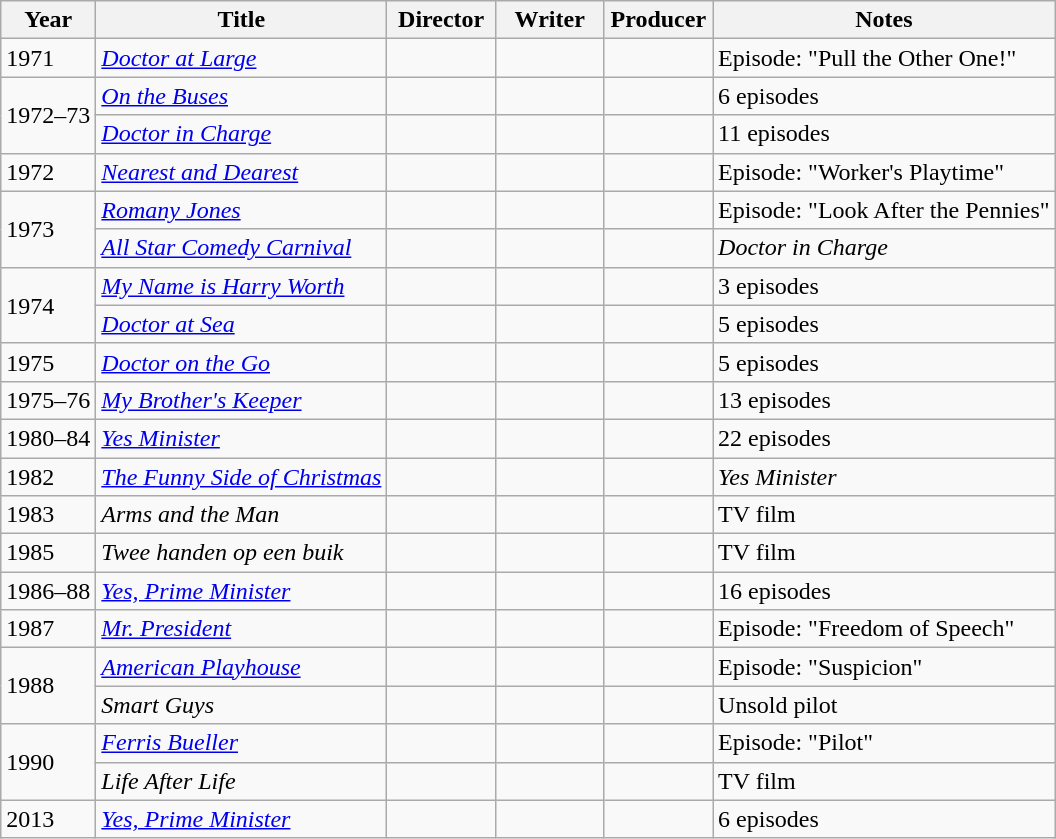<table class="wikitable">
<tr>
<th>Year</th>
<th>Title</th>
<th width="65">Director</th>
<th width="65">Writer</th>
<th width="65">Producer</th>
<th>Notes</th>
</tr>
<tr>
<td>1971</td>
<td><em><a href='#'>Doctor at Large</a></em></td>
<td></td>
<td></td>
<td></td>
<td>Episode: "Pull the Other One!"</td>
</tr>
<tr>
<td rowspan=2>1972–73</td>
<td><em><a href='#'>On the Buses</a></em></td>
<td></td>
<td></td>
<td></td>
<td>6 episodes</td>
</tr>
<tr>
<td><em><a href='#'>Doctor in Charge</a></em></td>
<td></td>
<td></td>
<td></td>
<td>11 episodes</td>
</tr>
<tr>
<td>1972</td>
<td><em><a href='#'>Nearest and Dearest</a></em></td>
<td></td>
<td></td>
<td></td>
<td>Episode: "Worker's Playtime"</td>
</tr>
<tr>
<td rowspan=2>1973</td>
<td><em><a href='#'>Romany Jones</a></em></td>
<td></td>
<td></td>
<td></td>
<td>Episode: "Look After the Pennies"</td>
</tr>
<tr>
<td><em><a href='#'>All Star Comedy Carnival</a></em></td>
<td></td>
<td></td>
<td></td>
<td><em>Doctor in Charge</em></td>
</tr>
<tr>
<td rowspan=2>1974</td>
<td><em><a href='#'>My Name is Harry Worth</a></em></td>
<td></td>
<td></td>
<td></td>
<td>3 episodes</td>
</tr>
<tr>
<td><em><a href='#'>Doctor at Sea</a></em></td>
<td></td>
<td></td>
<td></td>
<td>5 episodes</td>
</tr>
<tr>
<td>1975</td>
<td><em><a href='#'>Doctor on the Go</a></em></td>
<td></td>
<td></td>
<td></td>
<td>5 episodes</td>
</tr>
<tr>
<td>1975–76</td>
<td><em><a href='#'>My Brother's Keeper</a></em></td>
<td></td>
<td></td>
<td></td>
<td>13 episodes</td>
</tr>
<tr>
<td>1980–84</td>
<td><em><a href='#'>Yes Minister</a></em></td>
<td></td>
<td></td>
<td></td>
<td>22 episodes</td>
</tr>
<tr>
<td>1982</td>
<td><em><a href='#'>The Funny Side of Christmas</a></em></td>
<td></td>
<td></td>
<td></td>
<td><em>Yes Minister</em></td>
</tr>
<tr>
<td>1983</td>
<td><em>Arms and the Man</em></td>
<td></td>
<td></td>
<td></td>
<td>TV film</td>
</tr>
<tr>
<td>1985</td>
<td><em>Twee handen op een buik</em></td>
<td></td>
<td></td>
<td></td>
<td>TV film</td>
</tr>
<tr>
<td>1986–88</td>
<td><em><a href='#'>Yes, Prime Minister</a></em></td>
<td></td>
<td></td>
<td></td>
<td>16 episodes</td>
</tr>
<tr>
<td>1987</td>
<td><em><a href='#'>Mr. President</a></em></td>
<td></td>
<td></td>
<td></td>
<td>Episode: "Freedom of Speech"</td>
</tr>
<tr>
<td rowspan=2>1988</td>
<td><em><a href='#'>American Playhouse</a></em></td>
<td></td>
<td></td>
<td></td>
<td>Episode: "Suspicion"</td>
</tr>
<tr>
<td><em>Smart Guys</em></td>
<td></td>
<td></td>
<td></td>
<td>Unsold pilot</td>
</tr>
<tr>
<td rowspan=2>1990</td>
<td><em><a href='#'>Ferris Bueller</a></em></td>
<td></td>
<td></td>
<td></td>
<td>Episode: "Pilot"</td>
</tr>
<tr>
<td><em>Life After Life</em></td>
<td></td>
<td></td>
<td></td>
<td>TV film</td>
</tr>
<tr>
<td>2013</td>
<td><em><a href='#'>Yes, Prime Minister</a></em></td>
<td></td>
<td></td>
<td></td>
<td>6 episodes</td>
</tr>
</table>
